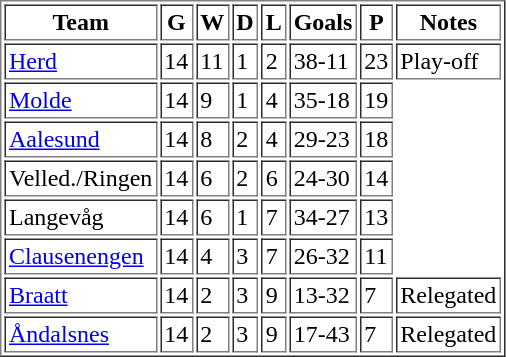<table border="1" cellpadding="2">
<tr>
<th>Team</th>
<th>G</th>
<th>W</th>
<th>D</th>
<th>L</th>
<th>Goals</th>
<th>P</th>
<th>Notes</th>
</tr>
<tr>
<td><a href='#'>Herd</a></td>
<td>14</td>
<td>11</td>
<td>1</td>
<td>2</td>
<td>38-11</td>
<td>23</td>
<td>Play-off</td>
</tr>
<tr>
<td><a href='#'>Molde</a></td>
<td>14</td>
<td>9</td>
<td>1</td>
<td>4</td>
<td>35-18</td>
<td>19</td>
</tr>
<tr>
<td><a href='#'>Aalesund</a></td>
<td>14</td>
<td>8</td>
<td>2</td>
<td>4</td>
<td>29-23</td>
<td>18</td>
</tr>
<tr>
<td>Velled./Ringen</td>
<td>14</td>
<td>6</td>
<td>2</td>
<td>6</td>
<td>24-30</td>
<td>14</td>
</tr>
<tr>
<td>Langevåg</td>
<td>14</td>
<td>6</td>
<td>1</td>
<td>7</td>
<td>34-27</td>
<td>13</td>
</tr>
<tr>
<td><a href='#'>Clausenengen</a></td>
<td>14</td>
<td>4</td>
<td>3</td>
<td>7</td>
<td>26-32</td>
<td>11</td>
</tr>
<tr>
<td><a href='#'>Braatt</a></td>
<td>14</td>
<td>2</td>
<td>3</td>
<td>9</td>
<td>13-32</td>
<td>7</td>
<td>Relegated</td>
</tr>
<tr>
<td><a href='#'>Åndalsnes</a></td>
<td>14</td>
<td>2</td>
<td>3</td>
<td>9</td>
<td>17-43</td>
<td>7</td>
<td>Relegated</td>
</tr>
</table>
